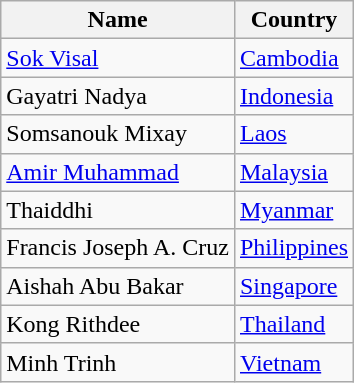<table class="wikitable">
<tr>
<th>Name</th>
<th>Country</th>
</tr>
<tr>
<td><a href='#'>Sok Visal</a></td>
<td><a href='#'>Cambodia</a></td>
</tr>
<tr>
<td>Gayatri Nadya</td>
<td><a href='#'>Indonesia</a></td>
</tr>
<tr>
<td>Somsanouk Mixay</td>
<td><a href='#'>Laos</a></td>
</tr>
<tr>
<td><a href='#'>Amir Muhammad</a></td>
<td><a href='#'>Malaysia</a></td>
</tr>
<tr>
<td>Thaiddhi</td>
<td><a href='#'>Myanmar</a></td>
</tr>
<tr>
<td>Francis Joseph A. Cruz</td>
<td><a href='#'>Philippines</a></td>
</tr>
<tr>
<td>Aishah Abu Bakar</td>
<td><a href='#'>Singapore</a></td>
</tr>
<tr>
<td>Kong Rithdee</td>
<td><a href='#'>Thailand</a></td>
</tr>
<tr>
<td>Minh Trinh</td>
<td><a href='#'>Vietnam</a></td>
</tr>
</table>
